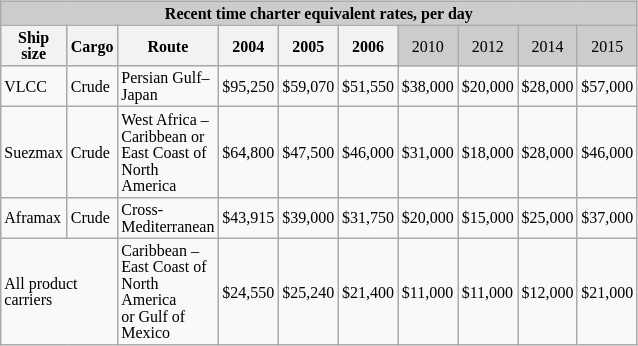<table class="wikitable" style="float:right;width:390px;font-size:8pt; margin-left:15px">
<tr style="background:#ccc; text-align:center;">
<td colspan="10"><strong>Recent time charter equivalent rates, per day</strong></td>
</tr>
<tr style="background:#ccc; text-align:center;">
<th>Ship<br>size</th>
<th>Cargo</th>
<th>Route</th>
<th>2004</th>
<th>2005</th>
<th>2006</th>
<td>2010</td>
<td>2012</td>
<td>2014</td>
<td>2015</td>
</tr>
<tr>
<td>VLCC</td>
<td>Crude</td>
<td>Persian Gulf–Japan</td>
<td>$95,250</td>
<td>$59,070</td>
<td>$51,550</td>
<td>$38,000</td>
<td>$20,000</td>
<td>$28,000</td>
<td>$57,000</td>
</tr>
<tr>
<td>Suezmax</td>
<td>Crude</td>
<td>West Africa –<br>Caribbean or<br>East Coast of North America</td>
<td>$64,800</td>
<td>$47,500</td>
<td>$46,000</td>
<td>$31,000</td>
<td>$18,000</td>
<td>$28,000</td>
<td>$46,000</td>
</tr>
<tr>
<td>Aframax</td>
<td>Crude</td>
<td>Cross-Mediterranean</td>
<td>$43,915</td>
<td>$39,000</td>
<td>$31,750</td>
<td>$20,000</td>
<td>$15,000</td>
<td>$25,000</td>
<td>$37,000</td>
</tr>
<tr>
<td colspan="2">All product carriers</td>
<td>Caribbean –<br>East Coast of North America<br> or Gulf of Mexico</td>
<td>$24,550</td>
<td>$25,240</td>
<td>$21,400</td>
<td>$11,000</td>
<td>$11,000</td>
<td>$12,000</td>
<td>$21,000</td>
</tr>
</table>
